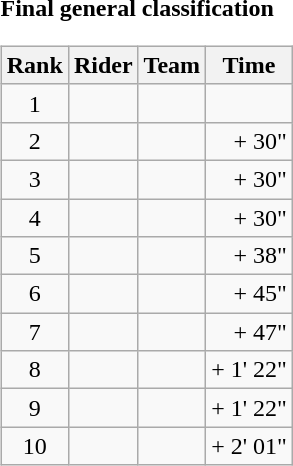<table>
<tr>
<td><strong>Final general classification</strong><br><table class="wikitable">
<tr>
<th scope="col">Rank</th>
<th scope="col">Rider</th>
<th scope="col">Team</th>
<th scope="col">Time</th>
</tr>
<tr>
<td style="text-align:center;">1</td>
<td></td>
<td></td>
<td style="text-align:right;"></td>
</tr>
<tr>
<td style="text-align:center;">2</td>
<td></td>
<td></td>
<td style="text-align:right;">+ 30"</td>
</tr>
<tr>
<td style="text-align:center;">3</td>
<td></td>
<td></td>
<td style="text-align:right;">+ 30"</td>
</tr>
<tr>
<td style="text-align:center;">4</td>
<td></td>
<td></td>
<td style="text-align:right;">+ 30"</td>
</tr>
<tr>
<td style="text-align:center;">5</td>
<td></td>
<td></td>
<td style="text-align:right;">+ 38"</td>
</tr>
<tr>
<td style="text-align:center;">6</td>
<td></td>
<td></td>
<td style="text-align:right;">+ 45"</td>
</tr>
<tr>
<td style="text-align:center;">7</td>
<td></td>
<td></td>
<td style="text-align:right;">+ 47"</td>
</tr>
<tr>
<td style="text-align:center;">8</td>
<td></td>
<td></td>
<td style="text-align:right;">+ 1' 22"</td>
</tr>
<tr>
<td style="text-align:center;">9</td>
<td></td>
<td></td>
<td style="text-align:right;">+ 1' 22"</td>
</tr>
<tr>
<td style="text-align:center;">10</td>
<td></td>
<td></td>
<td style="text-align:right;">+ 2' 01"</td>
</tr>
</table>
</td>
</tr>
</table>
